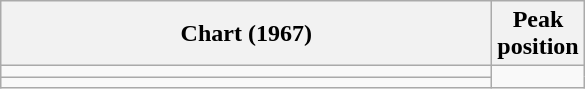<table class="wikitable sortable">
<tr>
<th style="width:20em;">Chart (1967)</th>
<th>Peak<br>position</th>
</tr>
<tr>
<td></td>
</tr>
<tr>
<td></td>
</tr>
</table>
